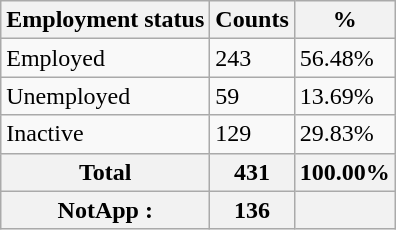<table class="wikitable sortable">
<tr>
<th>Employment status</th>
<th>Counts</th>
<th>%</th>
</tr>
<tr>
<td>Employed</td>
<td>243</td>
<td>56.48%</td>
</tr>
<tr>
<td>Unemployed</td>
<td>59</td>
<td>13.69%</td>
</tr>
<tr>
<td>Inactive</td>
<td>129</td>
<td>29.83%</td>
</tr>
<tr>
<th>Total</th>
<th>431</th>
<th>100.00%</th>
</tr>
<tr>
<th>NotApp :</th>
<th>136</th>
<th></th>
</tr>
</table>
